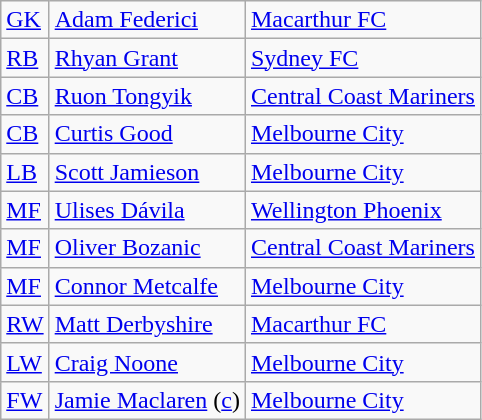<table class="wikitable">
<tr>
<td><a href='#'>GK</a></td>
<td> <a href='#'>Adam Federici</a></td>
<td><a href='#'>Macarthur FC</a></td>
</tr>
<tr>
<td><a href='#'>RB</a></td>
<td> <a href='#'>Rhyan Grant</a></td>
<td><a href='#'>Sydney FC</a></td>
</tr>
<tr>
<td><a href='#'>CB</a></td>
<td> <a href='#'>Ruon Tongyik</a></td>
<td><a href='#'>Central Coast Mariners</a></td>
</tr>
<tr>
<td><a href='#'>CB</a></td>
<td> <a href='#'>Curtis Good</a></td>
<td><a href='#'>Melbourne City</a></td>
</tr>
<tr>
<td><a href='#'>LB</a></td>
<td> <a href='#'>Scott Jamieson</a></td>
<td><a href='#'>Melbourne City</a></td>
</tr>
<tr>
<td><a href='#'>MF</a></td>
<td> <a href='#'>Ulises Dávila</a></td>
<td><a href='#'>Wellington Phoenix</a></td>
</tr>
<tr>
<td><a href='#'>MF</a></td>
<td> <a href='#'>Oliver Bozanic</a></td>
<td><a href='#'>Central Coast Mariners</a></td>
</tr>
<tr>
<td><a href='#'>MF</a></td>
<td> <a href='#'>Connor Metcalfe</a></td>
<td><a href='#'>Melbourne City</a></td>
</tr>
<tr>
<td><a href='#'>RW</a></td>
<td> <a href='#'>Matt Derbyshire</a></td>
<td><a href='#'>Macarthur FC</a></td>
</tr>
<tr>
<td><a href='#'>LW</a></td>
<td> <a href='#'>Craig Noone</a></td>
<td><a href='#'>Melbourne City</a></td>
</tr>
<tr>
<td><a href='#'>FW</a></td>
<td> <a href='#'>Jamie Maclaren</a> (<a href='#'>c</a>)</td>
<td><a href='#'>Melbourne City</a></td>
</tr>
</table>
